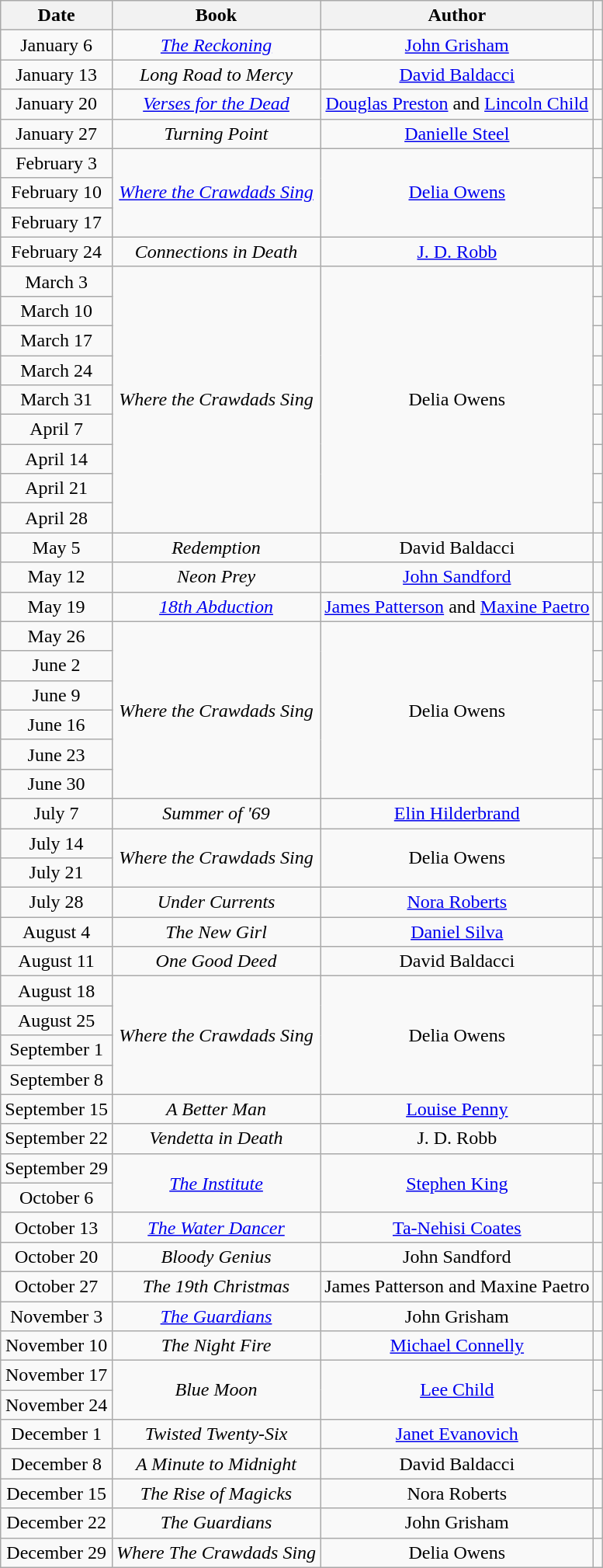<table class="wikitable sortable" style="text-align: center">
<tr>
<th>Date</th>
<th>Book</th>
<th>Author</th>
<th></th>
</tr>
<tr>
<td>January 6</td>
<td><em><a href='#'>The Reckoning</a></em></td>
<td><a href='#'>John Grisham</a></td>
<td></td>
</tr>
<tr>
<td>January 13</td>
<td><em>Long Road to Mercy</em></td>
<td><a href='#'>David Baldacci</a></td>
<td></td>
</tr>
<tr>
<td>January 20</td>
<td><em><a href='#'>Verses for the Dead</a></em></td>
<td><a href='#'>Douglas Preston</a> and <a href='#'>Lincoln Child</a></td>
<td></td>
</tr>
<tr>
<td>January 27</td>
<td><em>Turning Point</em></td>
<td><a href='#'>Danielle Steel</a></td>
<td></td>
</tr>
<tr>
<td>February 3</td>
<td rowspan="3"><em><a href='#'>Where the Crawdads Sing</a></em></td>
<td rowspan="3"><a href='#'>Delia Owens</a></td>
<td></td>
</tr>
<tr>
<td>February 10</td>
<td></td>
</tr>
<tr>
<td>February 17</td>
<td></td>
</tr>
<tr>
<td>February 24</td>
<td rowspan="1"><em>Connections in Death</em></td>
<td rowspan="1"><a href='#'>J. D. Robb</a></td>
<td></td>
</tr>
<tr>
<td>March 3</td>
<td rowspan="9"><em>Where the Crawdads Sing</em></td>
<td rowspan="9">Delia Owens</td>
<td></td>
</tr>
<tr>
<td>March 10</td>
<td></td>
</tr>
<tr>
<td>March 17</td>
<td></td>
</tr>
<tr>
<td>March 24</td>
<td></td>
</tr>
<tr>
<td>March 31</td>
<td></td>
</tr>
<tr>
<td>April 7</td>
<td></td>
</tr>
<tr>
<td>April 14</td>
<td></td>
</tr>
<tr>
<td>April 21</td>
<td></td>
</tr>
<tr>
<td>April 28</td>
<td></td>
</tr>
<tr>
<td>May 5</td>
<td rowspan="1"><em>Redemption</em></td>
<td rowspan="1">David Baldacci</td>
<td></td>
</tr>
<tr>
<td>May 12</td>
<td rowspan="1"><em>Neon Prey</em></td>
<td rowspan="1"><a href='#'>John Sandford</a></td>
<td></td>
</tr>
<tr>
<td>May 19</td>
<td rowspan="1"><em><a href='#'>18th Abduction</a></em></td>
<td rowspan="1"><a href='#'>James Patterson</a> and <a href='#'>Maxine Paetro</a></td>
<td></td>
</tr>
<tr>
<td>May 26</td>
<td rowspan="6"><em>Where the Crawdads Sing</em></td>
<td rowspan="6">Delia Owens</td>
<td></td>
</tr>
<tr>
<td>June 2</td>
<td></td>
</tr>
<tr>
<td>June 9</td>
<td></td>
</tr>
<tr>
<td>June 16</td>
<td></td>
</tr>
<tr>
<td>June 23</td>
<td></td>
</tr>
<tr>
<td>June 30</td>
<td></td>
</tr>
<tr>
<td>July 7</td>
<td rowspan="1"><em>Summer of '69</em></td>
<td rowspan="1"><a href='#'>Elin Hilderbrand</a></td>
<td></td>
</tr>
<tr>
<td>July 14</td>
<td rowspan="2"><em>Where the Crawdads Sing</em></td>
<td rowspan="2">Delia Owens</td>
<td></td>
</tr>
<tr>
<td>July 21</td>
<td></td>
</tr>
<tr>
<td>July 28</td>
<td rowspan="1"><em>Under Currents</em></td>
<td rowspan="1"><a href='#'>Nora Roberts</a></td>
<td></td>
</tr>
<tr>
<td>August 4</td>
<td rowspan="1"><em>The New Girl</em></td>
<td rowspan="1"><a href='#'>Daniel Silva</a></td>
<td></td>
</tr>
<tr>
<td>August 11</td>
<td rowspan="1"><em>One Good Deed</em></td>
<td rowspan="1">David Baldacci</td>
<td></td>
</tr>
<tr>
<td>August 18</td>
<td rowspan="4"><em>Where the Crawdads Sing</em></td>
<td rowspan="4">Delia Owens</td>
<td></td>
</tr>
<tr>
<td>August 25</td>
<td></td>
</tr>
<tr>
<td>September 1</td>
<td></td>
</tr>
<tr>
<td>September 8</td>
<td></td>
</tr>
<tr>
<td>September 15</td>
<td rowspan="1"><em>A Better Man</em></td>
<td rowspan="1"><a href='#'>Louise Penny</a></td>
<td></td>
</tr>
<tr>
<td>September 22</td>
<td rowspan="1"><em>Vendetta in Death</em></td>
<td rowspan="1">J. D. Robb</td>
<td></td>
</tr>
<tr>
<td>September 29</td>
<td rowspan="2"><em><a href='#'>The Institute</a></em></td>
<td rowspan="2"><a href='#'>Stephen King</a></td>
<td></td>
</tr>
<tr>
<td>October 6</td>
<td></td>
</tr>
<tr>
<td>October 13</td>
<td rowspan="1"><em><a href='#'>The Water Dancer</a></em></td>
<td rowspan="1"><a href='#'>Ta-Nehisi Coates</a></td>
<td></td>
</tr>
<tr>
<td>October 20</td>
<td rowspan="1"><em>Bloody Genius</em></td>
<td rowspan="1">John Sandford</td>
<td></td>
</tr>
<tr>
<td>October 27</td>
<td rowspan="1"><em>The 19th Christmas</em></td>
<td rowspan="1">James Patterson and Maxine Paetro</td>
<td></td>
</tr>
<tr>
<td>November 3</td>
<td rowspan="1"><em><a href='#'>The Guardians</a></em></td>
<td rowspan="1">John Grisham</td>
<td></td>
</tr>
<tr>
<td>November 10</td>
<td rowspan="1"><em>The Night Fire</em></td>
<td rowspan="1"><a href='#'>Michael Connelly</a></td>
<td></td>
</tr>
<tr>
<td>November 17</td>
<td rowspan="2"><em>Blue Moon</em></td>
<td rowspan="2"><a href='#'>Lee Child</a></td>
<td></td>
</tr>
<tr>
<td>November 24</td>
<td></td>
</tr>
<tr>
<td>December 1</td>
<td rowspan="1"><em>Twisted Twenty-Six</em></td>
<td rowspan="1"><a href='#'>Janet Evanovich</a></td>
<td></td>
</tr>
<tr>
<td>December 8</td>
<td rowspan="1"><em>A Minute to Midnight</em></td>
<td rowspan="1">David Baldacci</td>
<td></td>
</tr>
<tr>
<td>December 15</td>
<td rowspan="1"><em>The Rise of Magicks</em></td>
<td rowspan="1">Nora Roberts</td>
<td></td>
</tr>
<tr>
<td>December 22</td>
<td rowspan="1"><em>The Guardians</em></td>
<td rowspan="1">John Grisham</td>
<td></td>
</tr>
<tr>
<td>December 29</td>
<td rowpsan="1"><em>Where The Crawdads Sing</em></td>
<td rowspan="1">Delia Owens</td>
<td></td>
</tr>
</table>
